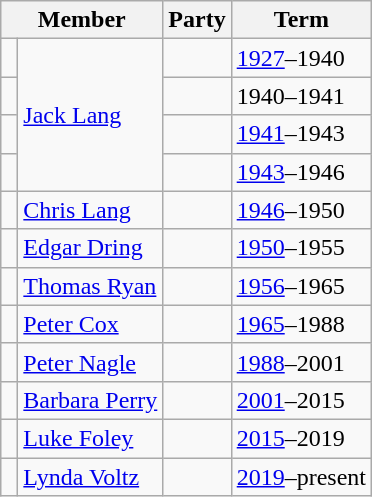<table class="wikitable">
<tr>
<th colspan="2">Member</th>
<th>Party</th>
<th>Term</th>
</tr>
<tr>
<td> </td>
<td rowspan="4"><a href='#'>Jack Lang</a></td>
<td></td>
<td><a href='#'>1927</a>–1940</td>
</tr>
<tr>
<td> </td>
<td></td>
<td>1940–1941</td>
</tr>
<tr>
<td> </td>
<td></td>
<td><a href='#'>1941</a>–1943</td>
</tr>
<tr>
<td> </td>
<td></td>
<td><a href='#'>1943</a>–1946</td>
</tr>
<tr>
<td> </td>
<td><a href='#'>Chris Lang</a></td>
<td></td>
<td><a href='#'>1946</a>–1950</td>
</tr>
<tr>
<td> </td>
<td><a href='#'>Edgar Dring</a></td>
<td></td>
<td><a href='#'>1950</a>–1955</td>
</tr>
<tr>
<td> </td>
<td><a href='#'>Thomas Ryan</a></td>
<td></td>
<td><a href='#'>1956</a>–1965</td>
</tr>
<tr>
<td> </td>
<td><a href='#'>Peter Cox</a></td>
<td></td>
<td><a href='#'>1965</a>–1988</td>
</tr>
<tr>
<td> </td>
<td><a href='#'>Peter Nagle</a></td>
<td></td>
<td><a href='#'>1988</a>–2001</td>
</tr>
<tr>
<td> </td>
<td><a href='#'>Barbara Perry</a></td>
<td></td>
<td><a href='#'>2001</a>–2015</td>
</tr>
<tr>
<td> </td>
<td><a href='#'>Luke Foley</a></td>
<td></td>
<td><a href='#'>2015</a>–2019</td>
</tr>
<tr>
<td> </td>
<td><a href='#'>Lynda Voltz</a></td>
<td></td>
<td><a href='#'>2019</a>–present</td>
</tr>
</table>
